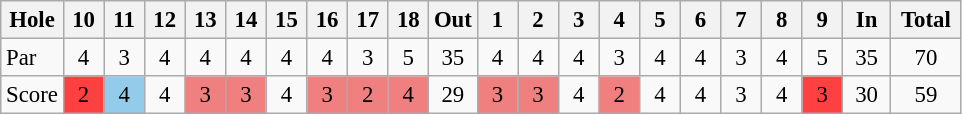<table class=wikitable style="font-size: 95%; text-align:center">
<tr>
<th align="left">Hole</th>
<th style="width:20px">10</th>
<th style="width:20px">11</th>
<th style="width:20px">12</th>
<th style="width:20px">13</th>
<th style="width:20px">14</th>
<th style="width:20px">15</th>
<th style="width:20px">16</th>
<th style="width:20px">17</th>
<th style="width:20px">18</th>
<th style="width:25px">Out</th>
<th style="width:20px">1</th>
<th style="width:20px">2</th>
<th style="width:20px">3</th>
<th style="width:20px">4</th>
<th style="width:20px">5</th>
<th style="width:20px">6</th>
<th style="width:20px">7</th>
<th style="width:20px">8</th>
<th style="width:20px">9</th>
<th style="width:25px">In</th>
<th style="width:40px">Total</th>
</tr>
<tr>
<td align=left>Par</td>
<td>4</td>
<td>3</td>
<td>4</td>
<td>4</td>
<td>4</td>
<td>4</td>
<td>4</td>
<td>3</td>
<td>5</td>
<td>35</td>
<td>4</td>
<td>4</td>
<td>4</td>
<td>3</td>
<td>4</td>
<td>4</td>
<td>3</td>
<td>4</td>
<td>5</td>
<td>35</td>
<td>70</td>
</tr>
<tr>
<td align=left>Score</td>
<td style="background:#ff4040;">2</td>
<td style="background:#93ccea;">4</td>
<td>4</td>
<td style="background:#f08080;">3</td>
<td style="background:#f08080;">3</td>
<td>4</td>
<td style="background:#f08080;">3</td>
<td style="background:#f08080;">2</td>
<td style="background:#f08080;">4</td>
<td>29</td>
<td style="background:#f08080;">3</td>
<td style="background:#f08080;">3</td>
<td>4</td>
<td style="background:#f08080;">2</td>
<td>4</td>
<td>4</td>
<td>3</td>
<td>4</td>
<td style="background:#ff4040;">3</td>
<td>30</td>
<td>59</td>
</tr>
</table>
